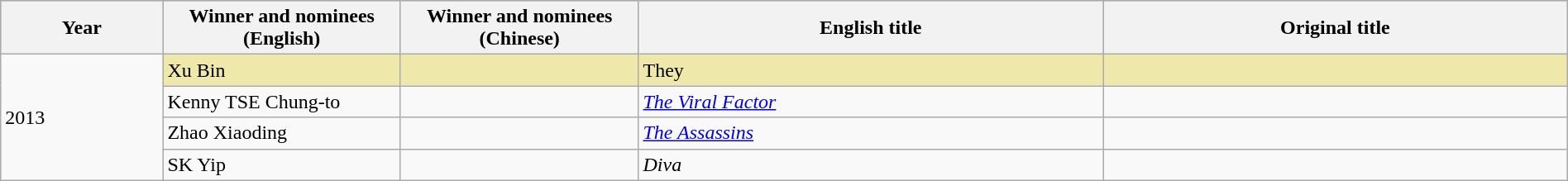<table class="wikitable" style="width:100%;">
<tr style="background:#bebebe">
<th width="100"><strong>Year</strong></th>
<th width="150"><strong>Winner and nominees<br>(English)</strong></th>
<th width="150"><strong>Winner and nominees<br>(Chinese)</strong></th>
<th width="300"><strong>English title</strong></th>
<th width="300"><strong>Original title</strong></th>
</tr>
<tr>
<td rowspan="4">2013</td>
<td style="background:#EEE8AA;">Xu Bin</td>
<td style="background:#EEE8AA;"></td>
<td style="background:#EEE8AA;">They</td>
<td style="background:#EEE8AA;"></td>
</tr>
<tr>
<td>Kenny TSE Chung-to</td>
<td></td>
<td><em><a href='#'>The Viral Factor</a></em></td>
<td></td>
</tr>
<tr>
<td>Zhao Xiaoding</td>
<td></td>
<td><em><a href='#'>The Assassins</a></em></td>
<td></td>
</tr>
<tr>
<td>SK Yip</td>
<td></td>
<td><em>Diva</em></td>
<td></td>
</tr>
</table>
